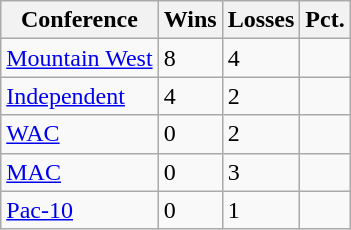<table class="wikitable">
<tr>
<th>Conference</th>
<th>Wins</th>
<th>Losses</th>
<th>Pct.</th>
</tr>
<tr>
<td><a href='#'>Mountain West</a></td>
<td>8</td>
<td>4</td>
<td></td>
</tr>
<tr>
<td><a href='#'>Independent</a></td>
<td>4</td>
<td>2</td>
<td></td>
</tr>
<tr>
<td><a href='#'>WAC</a></td>
<td>0</td>
<td>2</td>
<td></td>
</tr>
<tr>
<td><a href='#'>MAC</a></td>
<td>0</td>
<td>3</td>
<td></td>
</tr>
<tr>
<td><a href='#'>Pac-10</a></td>
<td>0</td>
<td>1</td>
<td></td>
</tr>
</table>
